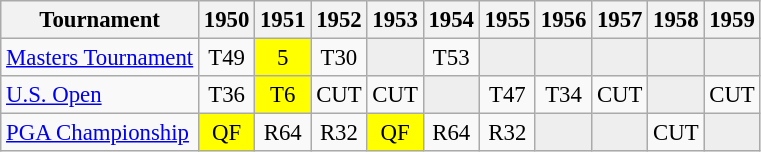<table class="wikitable" style="font-size:95%;text-align:center;">
<tr>
<th>Tournament</th>
<th>1950</th>
<th>1951</th>
<th>1952</th>
<th>1953</th>
<th>1954</th>
<th>1955</th>
<th>1956</th>
<th>1957</th>
<th>1958</th>
<th>1959</th>
</tr>
<tr>
<td align=left><a href='#'>Masters Tournament</a></td>
<td>T49</td>
<td style="background:yellow;">5</td>
<td>T30</td>
<td style="background:#eeeeee;"></td>
<td>T53</td>
<td style="background:#eeeeee;"></td>
<td style="background:#eeeeee;"></td>
<td style="background:#eeeeee;"></td>
<td style="background:#eeeeee;"></td>
<td style="background:#eeeeee;"></td>
</tr>
<tr>
<td align=left><a href='#'>U.S. Open</a></td>
<td>T36</td>
<td style="background:yellow;">T6</td>
<td>CUT</td>
<td>CUT</td>
<td style="background:#eeeeee;"></td>
<td>T47</td>
<td>T34</td>
<td>CUT</td>
<td style="background:#eeeeee;"></td>
<td>CUT</td>
</tr>
<tr>
<td align=left><a href='#'>PGA Championship</a></td>
<td style="background:yellow;">QF</td>
<td>R64</td>
<td>R32</td>
<td style="background:yellow;">QF</td>
<td>R64</td>
<td>R32</td>
<td style="background:#eeeeee;"></td>
<td style="background:#eeeeee;"></td>
<td>CUT</td>
<td style="background:#eeeeee;"></td>
</tr>
</table>
